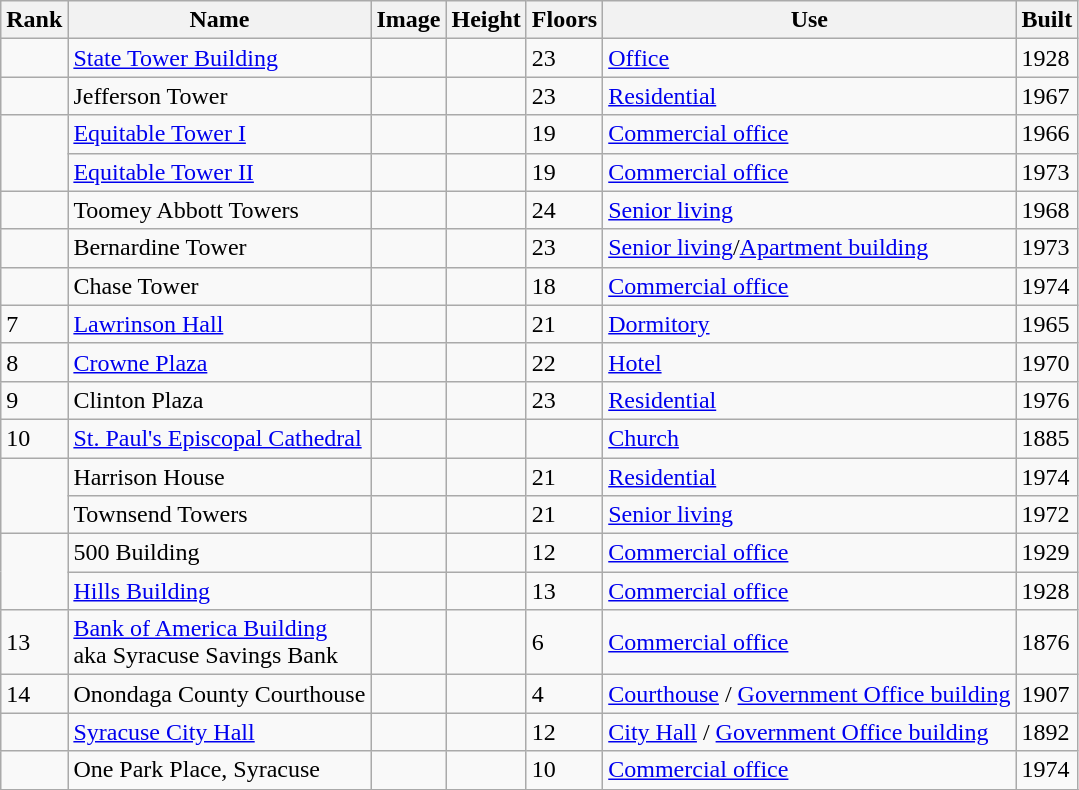<table class="wikitable sortable">
<tr>
<th>Rank</th>
<th>Name</th>
<th>Image</th>
<th>Height</th>
<th>Floors</th>
<th class="unsortable">Use</th>
<th>Built</th>
</tr>
<tr>
<td></td>
<td><a href='#'>State Tower Building</a></td>
<td></td>
<td></td>
<td>23</td>
<td><a href='#'>Office</a></td>
<td>1928</td>
</tr>
<tr>
<td></td>
<td>Jefferson Tower</td>
<td></td>
<td></td>
<td>23</td>
<td><a href='#'>Residential</a></td>
<td>1967</td>
</tr>
<tr>
<td rowspan = "2"></td>
<td><a href='#'>Equitable Tower I</a></td>
<td></td>
<td></td>
<td>19</td>
<td><a href='#'>Commercial office</a></td>
<td>1966</td>
</tr>
<tr>
<td><a href='#'>Equitable Tower II</a></td>
<td></td>
<td></td>
<td>19</td>
<td><a href='#'>Commercial office</a></td>
<td>1973</td>
</tr>
<tr>
<td></td>
<td>Toomey Abbott Towers</td>
<td></td>
<td></td>
<td>24</td>
<td><a href='#'>Senior living</a></td>
<td>1968</td>
</tr>
<tr>
<td></td>
<td>Bernardine Tower</td>
<td></td>
<td></td>
<td>23</td>
<td><a href='#'>Senior living</a>/<a href='#'>Apartment building</a></td>
<td>1973</td>
</tr>
<tr>
<td></td>
<td>Chase Tower</td>
<td></td>
<td></td>
<td>18</td>
<td><a href='#'>Commercial office</a></td>
<td>1974</td>
</tr>
<tr>
<td>7</td>
<td><a href='#'>Lawrinson Hall</a></td>
<td></td>
<td></td>
<td>21</td>
<td><a href='#'>Dormitory</a></td>
<td>1965</td>
</tr>
<tr>
<td>8</td>
<td><a href='#'>Crowne Plaza</a></td>
<td></td>
<td></td>
<td>22</td>
<td><a href='#'>Hotel</a></td>
<td>1970</td>
</tr>
<tr>
<td>9</td>
<td>Clinton Plaza</td>
<td></td>
<td></td>
<td>23</td>
<td><a href='#'>Residential</a></td>
<td>1976</td>
</tr>
<tr>
<td>10</td>
<td><a href='#'>St. Paul's Episcopal Cathedral</a></td>
<td></td>
<td></td>
<td></td>
<td><a href='#'>Church</a></td>
<td>1885</td>
</tr>
<tr>
<td rowspan = "2"></td>
<td>Harrison House</td>
<td></td>
<td></td>
<td>21</td>
<td><a href='#'>Residential</a></td>
<td>1974</td>
</tr>
<tr>
<td>Townsend Towers</td>
<td></td>
<td></td>
<td>21</td>
<td><a href='#'>Senior living</a></td>
<td>1972</td>
</tr>
<tr>
<td rowspan = "2"></td>
<td>500 Building</td>
<td></td>
<td></td>
<td>12</td>
<td><a href='#'>Commercial office</a></td>
<td>1929</td>
</tr>
<tr>
<td><a href='#'>Hills Building</a></td>
<td></td>
<td></td>
<td>13</td>
<td><a href='#'>Commercial office</a></td>
<td>1928</td>
</tr>
<tr>
<td>13</td>
<td><a href='#'>Bank of America Building</a><br>aka Syracuse Savings Bank</td>
<td></td>
<td></td>
<td>6</td>
<td><a href='#'>Commercial office</a></td>
<td>1876</td>
</tr>
<tr>
<td>14</td>
<td>Onondaga County Courthouse</td>
<td></td>
<td></td>
<td>4</td>
<td><a href='#'>Courthouse</a> / <a href='#'>Government Office building</a></td>
<td>1907</td>
</tr>
<tr>
<td></td>
<td><a href='#'>Syracuse City Hall</a></td>
<td></td>
<td></td>
<td>12</td>
<td><a href='#'>City Hall</a> / <a href='#'>Government Office building</a></td>
<td>1892</td>
</tr>
<tr>
<td></td>
<td>One Park Place, Syracuse</td>
<td></td>
<td></td>
<td>10</td>
<td><a href='#'>Commercial office</a></td>
<td>1974</td>
</tr>
<tr>
</tr>
</table>
